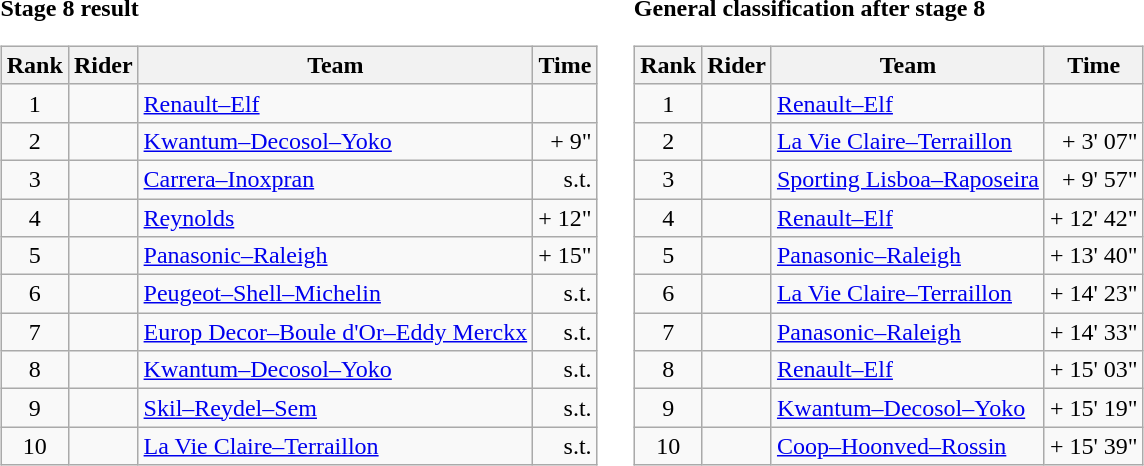<table>
<tr>
<td><strong>Stage 8 result</strong><br><table class="wikitable">
<tr>
<th scope="col">Rank</th>
<th scope="col">Rider</th>
<th scope="col">Team</th>
<th scope="col">Time</th>
</tr>
<tr>
<td style="text-align:center;">1</td>
<td></td>
<td><a href='#'>Renault–Elf</a></td>
<td style="text-align:right;"></td>
</tr>
<tr>
<td style="text-align:center;">2</td>
<td></td>
<td><a href='#'>Kwantum–Decosol–Yoko</a></td>
<td style="text-align:right;">+ 9"</td>
</tr>
<tr>
<td style="text-align:center;">3</td>
<td></td>
<td><a href='#'>Carrera–Inoxpran</a></td>
<td style="text-align:right;">s.t.</td>
</tr>
<tr>
<td style="text-align:center;">4</td>
<td></td>
<td><a href='#'>Reynolds</a></td>
<td style="text-align:right;">+ 12"</td>
</tr>
<tr>
<td style="text-align:center;">5</td>
<td></td>
<td><a href='#'>Panasonic–Raleigh</a></td>
<td style="text-align:right;">+ 15"</td>
</tr>
<tr>
<td style="text-align:center;">6</td>
<td></td>
<td><a href='#'>Peugeot–Shell–Michelin</a></td>
<td style="text-align:right;">s.t.</td>
</tr>
<tr>
<td style="text-align:center;">7</td>
<td></td>
<td><a href='#'>Europ Decor–Boule d'Or–Eddy Merckx</a></td>
<td style="text-align:right;">s.t.</td>
</tr>
<tr>
<td style="text-align:center;">8</td>
<td></td>
<td><a href='#'>Kwantum–Decosol–Yoko</a></td>
<td style="text-align:right;">s.t.</td>
</tr>
<tr>
<td style="text-align:center;">9</td>
<td></td>
<td><a href='#'>Skil–Reydel–Sem</a></td>
<td style="text-align:right;">s.t.</td>
</tr>
<tr>
<td style="text-align:center;">10</td>
<td></td>
<td><a href='#'>La Vie Claire–Terraillon</a></td>
<td style="text-align:right;">s.t.</td>
</tr>
</table>
</td>
<td></td>
<td><strong>General classification after stage 8</strong><br><table class="wikitable">
<tr>
<th scope="col">Rank</th>
<th scope="col">Rider</th>
<th scope="col">Team</th>
<th scope="col">Time</th>
</tr>
<tr>
<td style="text-align:center;">1</td>
<td> </td>
<td><a href='#'>Renault–Elf</a></td>
<td style="text-align:right;"></td>
</tr>
<tr>
<td style="text-align:center;">2</td>
<td></td>
<td><a href='#'>La Vie Claire–Terraillon</a></td>
<td style="text-align:right;">+ 3' 07"</td>
</tr>
<tr>
<td style="text-align:center;">3</td>
<td></td>
<td><a href='#'>Sporting Lisboa–Raposeira</a></td>
<td style="text-align:right;">+ 9' 57"</td>
</tr>
<tr>
<td style="text-align:center;">4</td>
<td></td>
<td><a href='#'>Renault–Elf</a></td>
<td style="text-align:right;">+ 12' 42"</td>
</tr>
<tr>
<td style="text-align:center;">5</td>
<td></td>
<td><a href='#'>Panasonic–Raleigh</a></td>
<td style="text-align:right;">+ 13' 40"</td>
</tr>
<tr>
<td style="text-align:center;">6</td>
<td></td>
<td><a href='#'>La Vie Claire–Terraillon</a></td>
<td style="text-align:right;">+ 14' 23"</td>
</tr>
<tr>
<td style="text-align:center;">7</td>
<td></td>
<td><a href='#'>Panasonic–Raleigh</a></td>
<td style="text-align:right;">+ 14' 33"</td>
</tr>
<tr>
<td style="text-align:center;">8</td>
<td></td>
<td><a href='#'>Renault–Elf</a></td>
<td style="text-align:right;">+ 15' 03"</td>
</tr>
<tr>
<td style="text-align:center;">9</td>
<td></td>
<td><a href='#'>Kwantum–Decosol–Yoko</a></td>
<td style="text-align:right;">+ 15' 19"</td>
</tr>
<tr>
<td style="text-align:center;">10</td>
<td></td>
<td><a href='#'>Coop–Hoonved–Rossin</a></td>
<td style="text-align:right;">+ 15' 39"</td>
</tr>
</table>
</td>
</tr>
</table>
